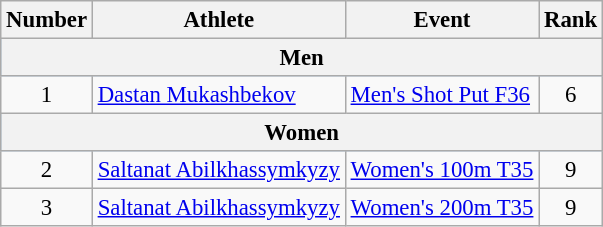<table class=wikitable style="font-size:95%">
<tr>
<th>Number</th>
<th>Athlete</th>
<th>Event</th>
<th>Rank</th>
</tr>
<tr style="background:#9acdff;">
<th colspan=4>Men</th>
</tr>
<tr>
<td align=center>1</td>
<td><a href='#'>Dastan Mukashbekov</a></td>
<td><a href='#'>Men's Shot Put F36</a></td>
<td align=center>6</td>
</tr>
<tr style="background:#9acdff;">
<th colspan=4>Women</th>
</tr>
<tr>
<td align=center>2</td>
<td><a href='#'>Saltanat Abilkhassymkyzy</a></td>
<td><a href='#'>Women's 100m T35</a></td>
<td align=center>9</td>
</tr>
<tr>
<td align=center>3</td>
<td><a href='#'>Saltanat Abilkhassymkyzy</a></td>
<td><a href='#'>Women's 200m T35</a></td>
<td align=center>9</td>
</tr>
</table>
